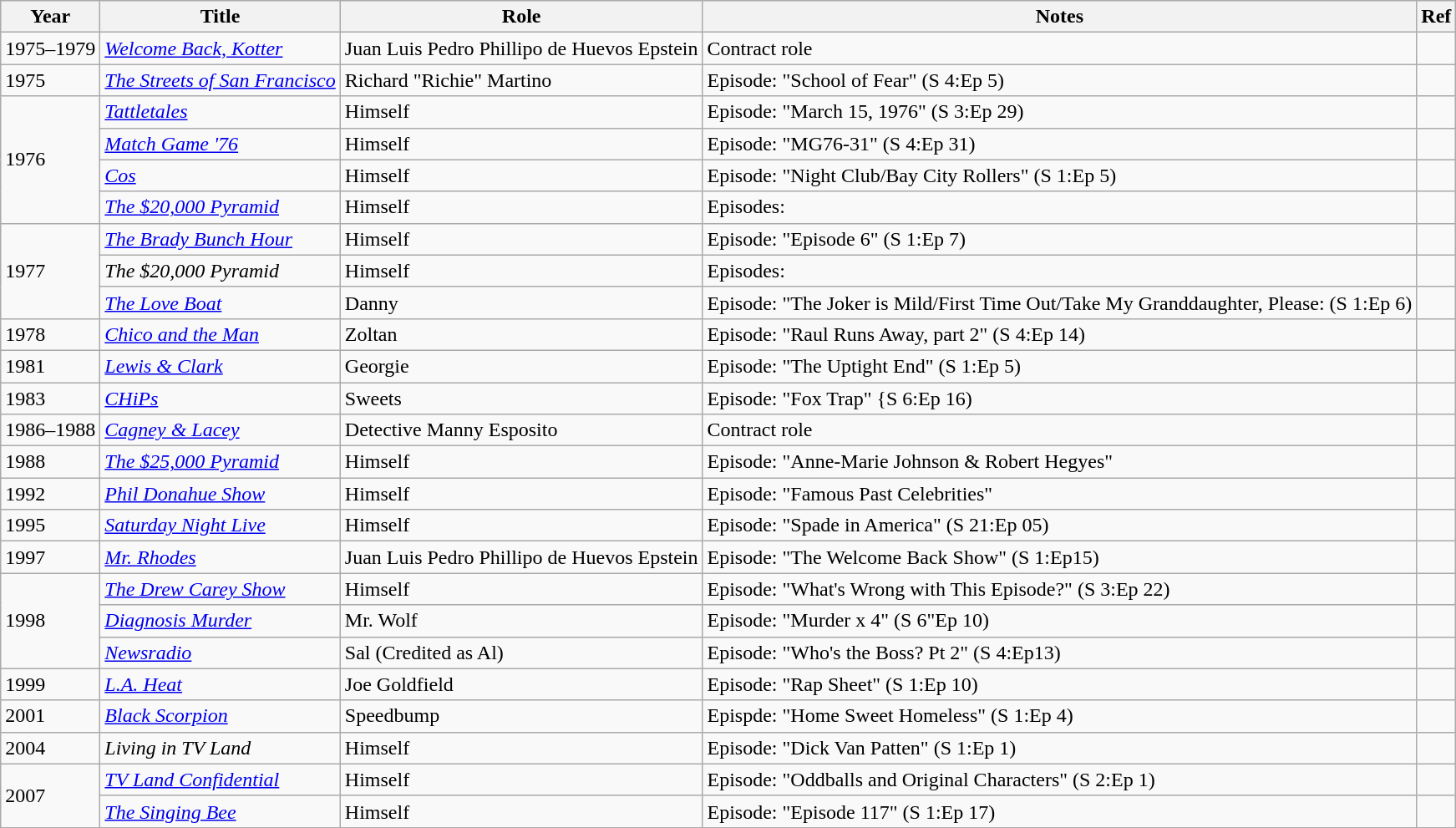<table class="wikitable sortable">
<tr>
<th>Year</th>
<th>Title</th>
<th>Role</th>
<th class="unsortable">Notes</th>
<th>Ref</th>
</tr>
<tr>
<td>1975–1979</td>
<td><em><a href='#'>Welcome Back, Kotter</a></em></td>
<td>Juan Luis Pedro Phillipo de Huevos Epstein</td>
<td>Contract role</td>
<td></td>
</tr>
<tr>
<td>1975</td>
<td><em><a href='#'>The Streets of San Francisco</a></em></td>
<td>Richard "Richie" Martino</td>
<td>Episode: "School of Fear" (S 4:Ep 5)</td>
<td></td>
</tr>
<tr>
<td rowspan="4">1976</td>
<td><em><a href='#'>Tattletales</a></em></td>
<td>Himself</td>
<td>Episode: "March 15, 1976" (S 3:Ep 29)</td>
<td></td>
</tr>
<tr>
<td><em><a href='#'>Match Game '76</a></em></td>
<td>Himself</td>
<td>Episode: "MG76-31" (S 4:Ep 31)</td>
<td></td>
</tr>
<tr>
<td><em><a href='#'>Cos</a></em></td>
<td>Himself</td>
<td>Episode: "Night Club/Bay City Rollers" (S 1:Ep 5)</td>
<td></td>
</tr>
<tr>
<td><em><a href='#'>The $20,000 Pyramid</a></em></td>
<td>Himself</td>
<td>Episodes: </td>
<td></td>
</tr>
<tr>
<td rowspan="3">1977</td>
<td><em><a href='#'>The Brady Bunch Hour</a></em></td>
<td>Himself</td>
<td>Episode: "Episode 6" (S 1:Ep 7)</td>
<td></td>
</tr>
<tr>
<td><em>The $20,000 Pyramid</em></td>
<td>Himself</td>
<td>Episodes: </td>
<td></td>
</tr>
<tr>
<td><em><a href='#'>The Love Boat</a></em></td>
<td>Danny</td>
<td>Episode: "The Joker is Mild/First Time Out/Take My Granddaughter, Please: (S 1:Ep 6)</td>
<td></td>
</tr>
<tr>
<td>1978</td>
<td><em><a href='#'>Chico and the Man</a></em></td>
<td>Zoltan</td>
<td>Episode: "Raul Runs Away, part 2" (S 4:Ep 14)</td>
<td></td>
</tr>
<tr>
<td>1981</td>
<td><em><a href='#'>Lewis & Clark</a></em></td>
<td>Georgie</td>
<td>Episode: "The Uptight End" (S 1:Ep 5)</td>
<td></td>
</tr>
<tr>
<td>1983</td>
<td><em><a href='#'>CHiPs</a></em></td>
<td>Sweets</td>
<td>Episode: "Fox Trap" {S 6:Ep 16)</td>
<td></td>
</tr>
<tr>
<td>1986–1988</td>
<td><em><a href='#'>Cagney & Lacey</a></em></td>
<td>Detective Manny Esposito</td>
<td>Contract role</td>
<td></td>
</tr>
<tr>
<td>1988</td>
<td><em><a href='#'>The $25,000 Pyramid</a></em></td>
<td>Himself</td>
<td>Episode: "Anne-Marie Johnson & Robert Hegyes"</td>
<td></td>
</tr>
<tr>
<td>1992</td>
<td><em><a href='#'>Phil Donahue Show</a></em></td>
<td>Himself</td>
<td>Episode: "Famous Past Celebrities"</td>
<td></td>
</tr>
<tr>
<td>1995</td>
<td><em><a href='#'>Saturday Night Live</a></em></td>
<td>Himself</td>
<td>Episode: "Spade in America" (S 21:Ep 05)</td>
<td></td>
</tr>
<tr>
<td>1997</td>
<td><em><a href='#'>Mr. Rhodes</a></em></td>
<td>Juan Luis Pedro Phillipo de Huevos Epstein</td>
<td>Episode: "The Welcome Back Show" (S 1:Ep15)</td>
<td></td>
</tr>
<tr>
<td rowspan="3">1998</td>
<td><em><a href='#'>The Drew Carey Show</a></em></td>
<td>Himself</td>
<td>Episode: "What's Wrong with This Episode?" (S 3:Ep 22)</td>
<td></td>
</tr>
<tr>
<td><em><a href='#'>Diagnosis Murder</a></em></td>
<td>Mr. Wolf</td>
<td>Episode: "Murder x 4" (S 6"Ep 10)</td>
<td></td>
</tr>
<tr>
<td><em><a href='#'>Newsradio</a></em></td>
<td>Sal (Credited as Al)</td>
<td>Episode: "Who's the Boss? Pt 2" (S 4:Ep13)</td>
<td></td>
</tr>
<tr>
<td>1999</td>
<td><em><a href='#'>L.A. Heat</a></em></td>
<td>Joe Goldfield</td>
<td>Episode: "Rap Sheet" (S 1:Ep 10)</td>
<td></td>
</tr>
<tr>
<td>2001</td>
<td><em><a href='#'>Black Scorpion</a></em></td>
<td>Speedbump</td>
<td>Epispde: "Home Sweet Homeless" (S 1:Ep 4)</td>
<td></td>
</tr>
<tr>
<td>2004</td>
<td><em>Living in TV Land</em></td>
<td>Himself</td>
<td>Episode: "Dick Van Patten" (S 1:Ep 1)</td>
<td></td>
</tr>
<tr>
<td rowspan="2">2007</td>
<td><em><a href='#'>TV Land Confidential</a></em></td>
<td>Himself</td>
<td>Episode: "Oddballs and Original Characters" (S 2:Ep 1)</td>
<td></td>
</tr>
<tr>
<td><em><a href='#'>The Singing Bee</a></em></td>
<td>Himself</td>
<td>Episode: "Episode 117" (S 1:Ep 17)</td>
<td></td>
</tr>
<tr>
</tr>
</table>
